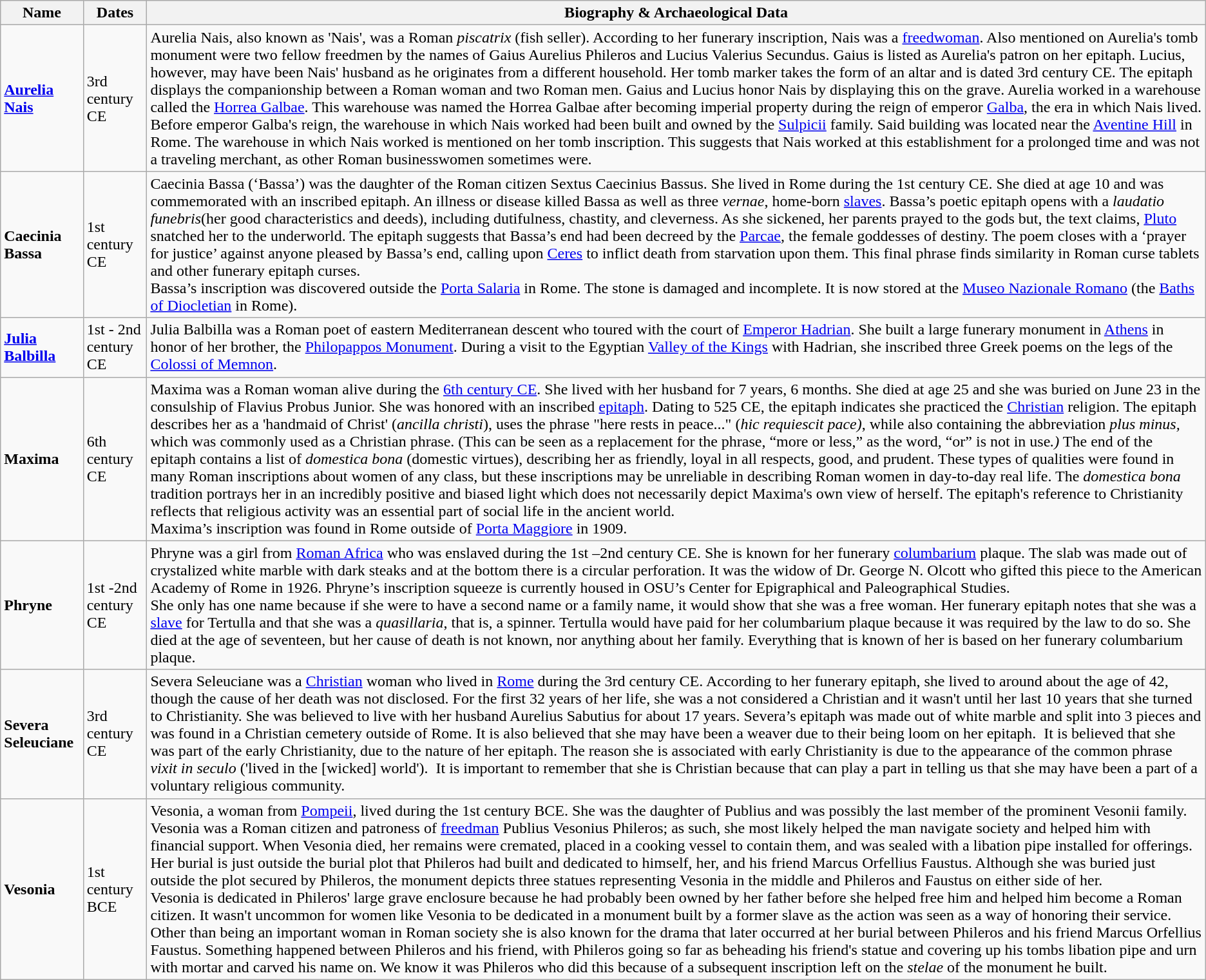<table class="wikitable">
<tr>
<th>Name</th>
<th>Dates</th>
<th>Biography & Archaeological Data</th>
</tr>
<tr>
<td><strong><a href='#'>Aurelia Nais</a></strong></td>
<td>3rd century CE</td>
<td>Aurelia Nais, also known as 'Nais', was a Roman <em>piscatrix</em> (fish seller). According to her funerary inscription, Nais was a <a href='#'>freedwoman</a>. Also mentioned on Aurelia's tomb monument were two fellow freedmen by the names of Gaius Aurelius Phileros and Lucius Valerius Secundus. Gaius is listed as Aurelia's patron on her epitaph. Lucius, however, may have been Nais' husband as he originates from a different household. Her tomb marker takes the form of an altar and is dated 3rd century CE. The epitaph displays the companionship between a Roman woman and two Roman men. Gaius and Lucius honor Nais by displaying this on the grave. Aurelia worked in a warehouse called the <a href='#'>Horrea Galbae</a>. This warehouse was named the Horrea Galbae after becoming imperial property during the reign of emperor <a href='#'>Galba</a>, the era in which Nais lived. Before emperor Galba's reign, the warehouse in which Nais worked had been built and owned by the <a href='#'>Sulpicii</a> family. Said building was located near the <a href='#'>Aventine Hill</a> in Rome. The warehouse in which Nais worked is mentioned on her tomb inscription. This suggests that Nais worked at this establishment for a prolonged time and was not a traveling merchant, as other Roman businesswomen sometimes were.</td>
</tr>
<tr>
<td><strong>Caecinia Bassa</strong></td>
<td>1st century CE</td>
<td>Caecinia Bassa (‘Bassa’) was the daughter of the Roman citizen Sextus Caecinius Bassus. She lived in Rome during the 1st century CE. She died at age 10 and was commemorated with an inscribed epitaph. An illness or disease killed Bassa as well as three <em>vernae</em>, home-born <a href='#'>slaves</a>. Bassa’s poetic epitaph opens with a <em>laudatio funebris</em>(her good characteristics and deeds), including dutifulness, chastity, and cleverness. As she sickened, her parents prayed to the gods but, the text claims, <a href='#'>Pluto</a> snatched her to the underworld. The epitaph suggests that Bassa’s end had been decreed by the <a href='#'>Parcae</a>, the female goddesses of destiny. The poem closes with a ‘prayer for justice’ against anyone pleased by Bassa’s end, calling upon <a href='#'>Ceres</a> to inflict death from starvation upon them. This final phrase finds similarity in Roman curse tablets and other funerary epitaph curses.<br>Bassa’s inscription was discovered outside the <a href='#'>Porta Salaria</a> in Rome. The stone is damaged and incomplete. It is now stored at the <a href='#'>Museo Nazionale Romano</a> (the <a href='#'>Baths of Diocletian</a> in Rome).</td>
</tr>
<tr>
<td><strong><a href='#'>Julia Balbilla</a></strong></td>
<td>1st - 2nd century CE</td>
<td>Julia Balbilla was a Roman poet of eastern Mediterranean descent who toured with the court of <a href='#'>Emperor Hadrian</a>. She built a large funerary monument in <a href='#'>Athens</a> in honor of her brother, the <a href='#'>Philopappos Monument</a>. During a visit to the Egyptian <a href='#'>Valley of the Kings</a> with Hadrian, she inscribed three Greek poems on the legs of the <a href='#'>Colossi of Memnon</a>.</td>
</tr>
<tr>
<td><strong>Maxima</strong></td>
<td>6th century CE</td>
<td>Maxima was a Roman woman alive during the <a href='#'>6th century CE</a>. She lived with her husband for 7 years, 6 months. She died at age 25 and she was buried on June 23 in the consulship of Flavius Probus Junior. She was honored with an inscribed <a href='#'>epitaph</a>. Dating to 525 CE, the epitaph indicates she practiced the <a href='#'>Christian</a> religion. The epitaph describes her as a 'handmaid of Christ' (<em>ancilla christi</em>), uses the phrase "here rests in peace..." (<em>hic requiescit pace)</em>, while also containing the abbreviation <em>plus minus,</em> which was commonly used as a Christian phrase. (This can be seen as a replacement for the phrase, “more or less,” as the word, “or” is not in use<em>.)</em> The end of the epitaph contains a list of <em>domestica bona</em>  (domestic virtues), describing her as friendly, loyal in all respects, good, and prudent. These types of qualities were found in many Roman inscriptions about women of any class, but these inscriptions may be unreliable in describing Roman women in day-to-day real life. The <em>domestica bona</em> tradition portrays her in an incredibly positive and biased light which does not necessarily depict Maxima's own view of herself. The epitaph's reference to Christianity reflects that religious activity was an essential part of social life in the ancient world.<br>Maxima’s inscription was found in Rome outside of <a href='#'>Porta Maggiore</a> in 1909.</td>
</tr>
<tr>
<td><strong>Phryne</strong></td>
<td>1st -2nd  century CE</td>
<td>Phryne was a girl from <a href='#'>Roman Africa</a> who was enslaved during the 1st –2nd century CE. She is known for her funerary <a href='#'>columbarium</a> plaque. The slab was made out of crystalized white marble with dark steaks and at the bottom there is a circular perforation. It was the widow of Dr. George N. Olcott who gifted this piece to the American Academy of Rome in 1926. Phryne’s inscription squeeze is currently housed in OSU’s Center for Epigraphical and Paleographical Studies.<br>She only has one name because if she were to have a second name or a family name, it would show that she was a free woman.  Her funerary epitaph notes that she was a <a href='#'>slave</a> for Tertulla and that she was a <em>quasillaria</em>, that is, a spinner. Tertulla would have paid for her columbarium plaque because it was required by the law to do so. She died at the age of seventeen, but her cause of death is not known, nor anything about her family. Everything that is known of her is based on her funerary columbarium plaque.  </td>
</tr>
<tr>
<td><strong>Severa Seleuciane</strong></td>
<td>3rd century CE</td>
<td>Severa Seleuciane was a <a href='#'>Christian</a> woman who lived in <a href='#'>Rome</a> during the 3rd century CE. According to her funerary epitaph, she lived to around about the age of 42, though the cause of her death was not disclosed. For the first 32 years of her life, she was a not considered a Christian and it wasn't until her last 10 years that she turned to Christianity. She was believed to live with her husband Aurelius Sabutius for about 17 years. Severa’s epitaph was made out of white marble and split into 3 pieces and was found in a Christian cemetery outside of Rome. It is also believed that she may have been a weaver due to their being loom on her epitaph.  It is believed that she was part of the early Christianity, due to the nature of her epitaph. The reason she is associated with early Christianity is due to the appearance of the common phrase <em>vixit in seculo</em> ('lived in the [wicked] world').  It is important to remember that she is Christian because that can play a part in telling us that she may have been a part of a voluntary religious community.</td>
</tr>
<tr>
<td><strong>Vesonia</strong></td>
<td>1st century BCE</td>
<td>Vesonia, a woman from <a href='#'>Pompeii</a>, lived during the 1st century BCE. She was the daughter of Publius and was possibly the last member of the prominent Vesonii family. Vesonia was a Roman citizen and patroness of <a href='#'>freedman</a> Publius Vesonius Phileros; as such, she most likely helped the man navigate society and helped him with financial support. When Vesonia died, her remains were cremated, placed in a cooking vessel to contain them, and was sealed with a libation pipe installed for offerings. Her burial is just outside the burial plot that Phileros had built and dedicated to himself, her, and his friend Marcus Orfellius Faustus. Although she was buried just outside the plot secured by Phileros, the monument depicts three statues representing Vesonia in the middle and Phileros and Faustus on either side of her.<br>Vesonia is dedicated in Phileros' large grave enclosure because he had probably been owned by her father before she helped free him and helped him become a Roman citizen. It wasn't uncommon for women like Vesonia to be dedicated in a monument built by a former slave as the action was seen as a way of honoring their service. Other than being an important woman in Roman society she is also known for the drama that later occurred at her burial between Phileros and his friend Marcus Orfellius Faustus. Something happened between Phileros and his friend, with Phileros going so far as beheading his friend's statue and covering up his tombs libation pipe and urn with mortar and carved his name on. We know it was Phileros who did this because of a subsequent inscription left on the <em>stelae</em> of the monument he built.</td>
</tr>
</table>
